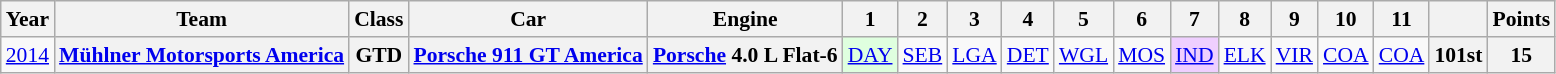<table class="wikitable" style="text-align:center; font-size:90%">
<tr>
<th>Year</th>
<th>Team</th>
<th>Class</th>
<th>Car</th>
<th>Engine</th>
<th>1</th>
<th>2</th>
<th>3</th>
<th>4</th>
<th>5</th>
<th>6</th>
<th>7</th>
<th>8</th>
<th>9</th>
<th>10</th>
<th>11</th>
<th></th>
<th>Points</th>
</tr>
<tr>
<td><a href='#'>2014</a></td>
<th><a href='#'>Mühlner Motorsports America</a></th>
<th>GTD</th>
<th><a href='#'>Porsche 911 GT America</a></th>
<th><a href='#'>Porsche</a> 4.0 L Flat-6</th>
<td style="background:#DFFFDF;"><a href='#'>DAY</a><br></td>
<td><a href='#'>SEB</a><br></td>
<td><a href='#'>LGA</a></td>
<td><a href='#'>DET</a></td>
<td><a href='#'>WGL</a></td>
<td><a href='#'>MOS</a></td>
<td style="background:#EFCFFF;"><a href='#'>IND</a> <br></td>
<td><a href='#'>ELK</a></td>
<td><a href='#'>VIR</a></td>
<td><a href='#'>COA</a></td>
<td><a href='#'>COA</a></td>
<th>101st</th>
<th>15</th>
</tr>
</table>
